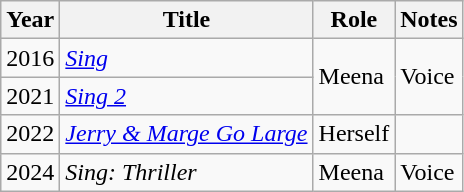<table class="wikitable">
<tr>
<th>Year</th>
<th>Title</th>
<th>Role</th>
<th class="unsortable">Notes</th>
</tr>
<tr>
<td>2016</td>
<td><em><a href='#'>Sing</a></em></td>
<td rowspan="2">Meena</td>
<td rowspan="2">Voice</td>
</tr>
<tr>
<td>2021</td>
<td><em><a href='#'>Sing 2</a></em></td>
</tr>
<tr>
<td>2022</td>
<td><em><a href='#'>Jerry & Marge Go Large</a></em></td>
<td>Herself</td>
<td></td>
</tr>
<tr>
<td>2024</td>
<td><em>Sing: Thriller</em></td>
<td>Meena</td>
<td>Voice</td>
</tr>
</table>
